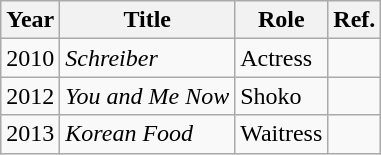<table class="wikitable">
<tr>
<th>Year</th>
<th>Title</th>
<th>Role</th>
<th>Ref.</th>
</tr>
<tr>
<td>2010</td>
<td><em>Schreiber</em></td>
<td>Actress</td>
<td></td>
</tr>
<tr>
<td>2012</td>
<td><em>You and Me Now</em></td>
<td>Shoko</td>
<td></td>
</tr>
<tr>
<td>2013</td>
<td><em>Korean Food</em></td>
<td>Waitress</td>
<td></td>
</tr>
</table>
